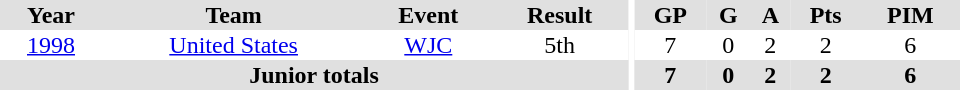<table border="0" cellpadding="1" cellspacing="0" ID="Table3" style="text-align:center; width:40em">
<tr ALIGN="center" bgcolor="#e0e0e0">
<th>Year</th>
<th>Team</th>
<th>Event</th>
<th>Result</th>
<th rowspan="99" bgcolor="#ffffff"></th>
<th>GP</th>
<th>G</th>
<th>A</th>
<th>Pts</th>
<th>PIM</th>
</tr>
<tr>
<td><a href='#'>1998</a></td>
<td><a href='#'>United States</a></td>
<td><a href='#'>WJC</a></td>
<td>5th</td>
<td>7</td>
<td>0</td>
<td>2</td>
<td>2</td>
<td>6</td>
</tr>
<tr bgcolor="#e0e0e0">
<th colspan="4">Junior totals</th>
<th>7</th>
<th>0</th>
<th>2</th>
<th>2</th>
<th>6</th>
</tr>
</table>
